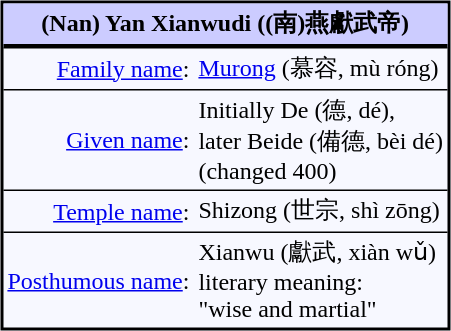<table cellpadding=3px cellspacing=0px bgcolor=#f7f8ff style="float:right; border:2px solid; margin:5px;">
<tr>
<th align=center style="background:#ccf; border-bottom:2px solid" colspan=2><strong>(Nan) Yan Xianwudi</strong> ((南)燕獻武帝)</th>
</tr>
<tr>
<td align=right style="border-top:1px solid"><a href='#'>Family name</a>:</td>
<td style="border-top:1px solid"><a href='#'>Murong</a> (慕容, mù róng)</td>
</tr>
<tr>
<td align=right style="border-top:1px solid"><a href='#'>Given name</a>:</td>
<td style="border-top:1px solid">Initially De (德, dé),<br>later Beide (備德, bèi dé)<br>(changed 400)</td>
</tr>
<tr>
<td align=right style="border-top:1px solid"><a href='#'>Temple name</a>:</td>
<td style="border-top:1px solid">Shizong (世宗, shì zōng)</td>
</tr>
<tr>
<td align=center style="border-top:1px solid"><a href='#'>Posthumous name</a>:</td>
<td style="border-top:1px solid">Xianwu (獻武, xiàn wǔ)<br>literary meaning:<br>"wise and martial"</td>
</tr>
</table>
